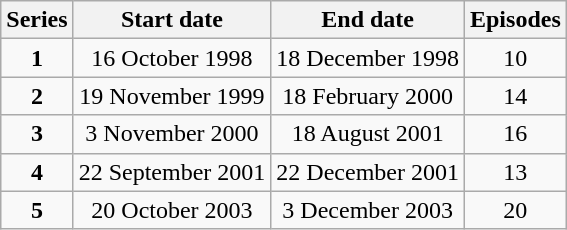<table class="wikitable" style="text-align:center;">
<tr>
<th>Series</th>
<th>Start date</th>
<th>End date</th>
<th>Episodes</th>
</tr>
<tr>
<td><strong>1</strong></td>
<td>16 October 1998</td>
<td>18 December 1998</td>
<td>10</td>
</tr>
<tr>
<td><strong>2</strong></td>
<td>19 November 1999</td>
<td>18 February 2000</td>
<td>14</td>
</tr>
<tr>
<td><strong>3</strong></td>
<td>3 November 2000</td>
<td>18 August 2001</td>
<td>16</td>
</tr>
<tr>
<td><strong>4</strong></td>
<td>22 September 2001</td>
<td>22 December 2001</td>
<td>13</td>
</tr>
<tr>
<td><strong>5</strong></td>
<td>20 October 2003</td>
<td>3 December 2003</td>
<td>20</td>
</tr>
</table>
